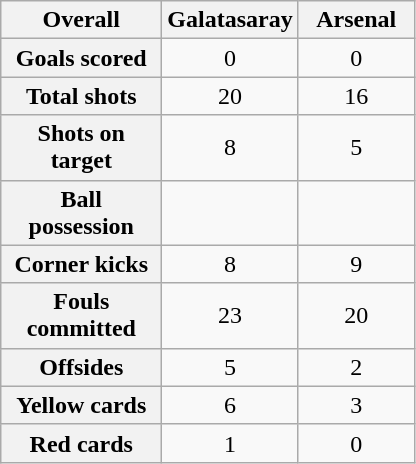<table class="wikitable plainrowheaders" style="text-align:center">
<tr>
<th scope="col" style="width:100px">Overall</th>
<th scope="col" style="width:70px">Galatasaray</th>
<th scope="col" style="width:70px">Arsenal</th>
</tr>
<tr>
<th scope=row>Goals scored</th>
<td>0</td>
<td>0</td>
</tr>
<tr>
<th scope=row>Total shots</th>
<td>20</td>
<td>16</td>
</tr>
<tr>
<th scope=row>Shots on target</th>
<td>8</td>
<td>5</td>
</tr>
<tr>
<th scope=row>Ball possession</th>
<td></td>
<td></td>
</tr>
<tr>
<th scope=row>Corner kicks</th>
<td>8</td>
<td>9</td>
</tr>
<tr>
<th scope=row>Fouls committed</th>
<td>23</td>
<td>20</td>
</tr>
<tr>
<th scope=row>Offsides</th>
<td>5</td>
<td>2</td>
</tr>
<tr>
<th scope=row>Yellow cards</th>
<td>6</td>
<td>3</td>
</tr>
<tr>
<th scope=row>Red cards</th>
<td>1</td>
<td>0</td>
</tr>
</table>
